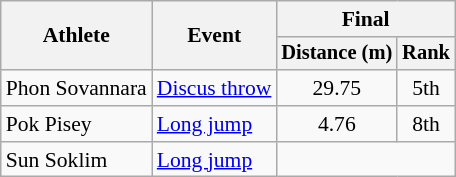<table class=wikitable style="font-size:90%">
<tr>
<th rowspan="2">Athlete</th>
<th rowspan="2">Event</th>
<th colspan="2">Final</th>
</tr>
<tr style="font-size:95%">
<th>Distance (m)</th>
<th>Rank</th>
</tr>
<tr align=center>
<td align=left>Phon Sovannara</td>
<td align=left><a href='#'>Discus throw</a></td>
<td>29.75</td>
<td>5th</td>
</tr>
<tr align=center>
<td align=left>Pok Pisey</td>
<td align=left><a href='#'>Long jump</a></td>
<td>4.76</td>
<td>8th</td>
</tr>
<tr align=center>
<td align=left>Sun Soklim</td>
<td align=left><a href='#'>Long jump</a></td>
<td colspan=2></td>
</tr>
</table>
